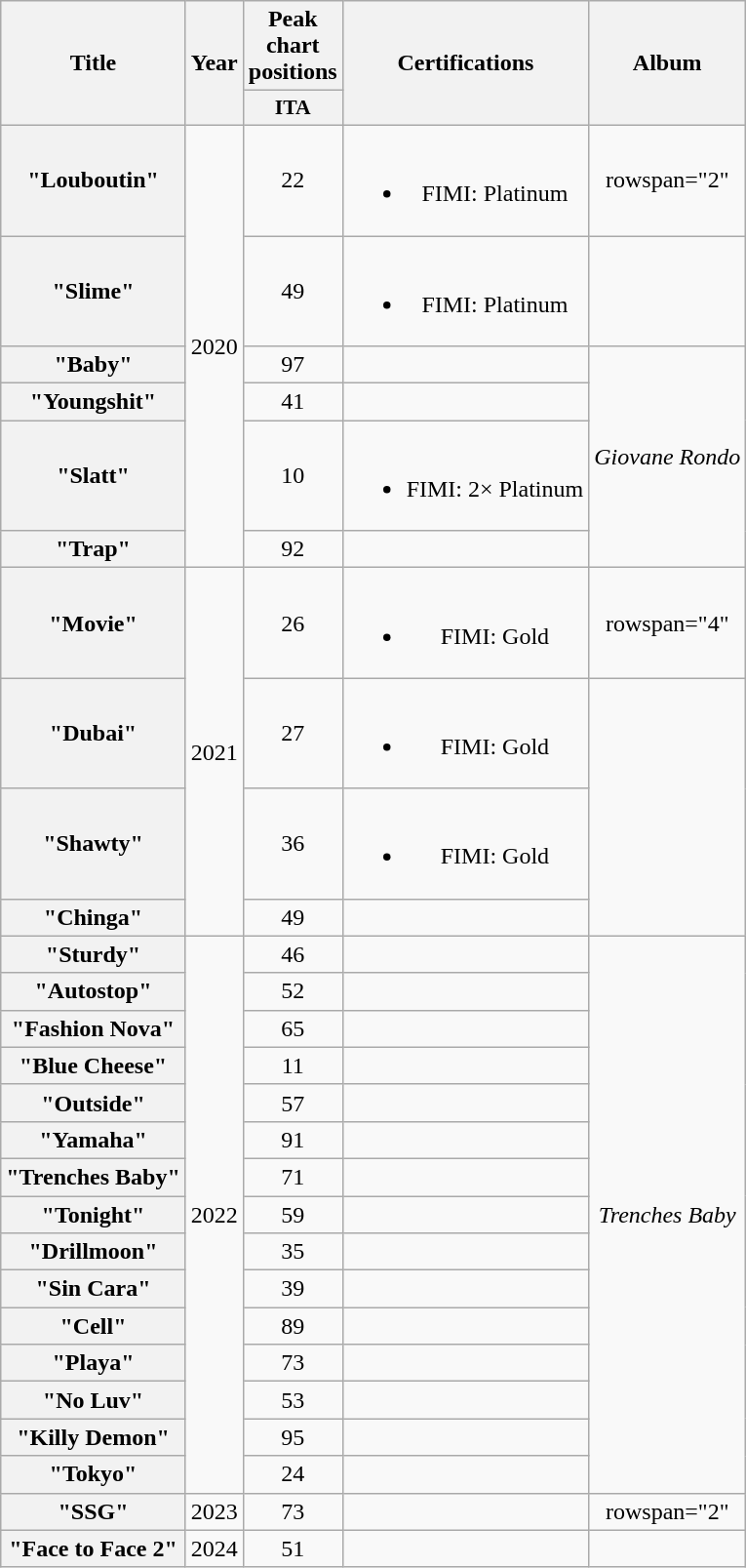<table class="wikitable plainrowheaders" style="text-align:center;">
<tr>
<th scope="col" rowspan="2">Title</th>
<th scope="col" rowspan="2">Year</th>
<th scope="col" colspan="1">Peak chart positions</th>
<th scope="col" rowspan="2">Certifications</th>
<th scope="col" rowspan="2">Album</th>
</tr>
<tr>
<th scope="col" style="width:3em;font-size:90%;">ITA<br></th>
</tr>
<tr>
<th scope="row">"Louboutin"<br></th>
<td rowspan="6">2020</td>
<td>22</td>
<td><br><ul><li>FIMI: Platinum</li></ul></td>
<td>rowspan="2" </td>
</tr>
<tr>
<th scope="row">"Slime"<br></th>
<td>49</td>
<td><br><ul><li>FIMI: Platinum</li></ul></td>
</tr>
<tr>
<th scope="row">"Baby"</th>
<td>97</td>
<td></td>
<td rowspan="4"><em>Giovane Rondo</em></td>
</tr>
<tr>
<th scope="row">"Youngshit"<br></th>
<td>41</td>
<td></td>
</tr>
<tr>
<th scope="row">"Slatt"<br></th>
<td>10</td>
<td><br><ul><li>FIMI: 2× Platinum</li></ul></td>
</tr>
<tr>
<th scope="row">"Trap"</th>
<td>92</td>
<td></td>
</tr>
<tr>
<th scope="row">"Movie"<br></th>
<td rowspan="4">2021</td>
<td>26</td>
<td><br><ul><li>FIMI: Gold</li></ul></td>
<td>rowspan="4" </td>
</tr>
<tr>
<th scope="row">"Dubai"<br></th>
<td>27</td>
<td><br><ul><li>FIMI: Gold</li></ul></td>
</tr>
<tr>
<th scope="row">"Shawty"<br></th>
<td>36</td>
<td><br><ul><li>FIMI: Gold</li></ul></td>
</tr>
<tr>
<th scope="row">"Chinga"<br></th>
<td>49</td>
<td></td>
</tr>
<tr>
<th scope="row">"Sturdy"<br></th>
<td rowspan="15">2022</td>
<td>46</td>
<td></td>
<td rowspan="15"><em>Trenches Baby</em></td>
</tr>
<tr>
<th scope="row">"Autostop"</th>
<td>52</td>
<td></td>
</tr>
<tr>
<th scope="row">"Fashion Nova"</th>
<td>65</td>
<td></td>
</tr>
<tr>
<th scope="row">"Blue Cheese"<br></th>
<td>11</td>
<td></td>
</tr>
<tr>
<th scope="row">"Outside"<br></th>
<td>57</td>
<td></td>
</tr>
<tr>
<th scope="row">"Yamaha"<br></th>
<td>91</td>
<td></td>
</tr>
<tr>
<th scope="row">"Trenches Baby"<br></th>
<td>71</td>
<td></td>
</tr>
<tr>
<th scope="row">"Tonight"<br></th>
<td>59</td>
<td></td>
</tr>
<tr>
<th scope="row">"Drillmoon"<br></th>
<td>35</td>
<td></td>
</tr>
<tr>
<th scope="row">"Sin Cara"<br></th>
<td>39</td>
<td></td>
</tr>
<tr>
<th scope="row">"Cell"<br></th>
<td>89</td>
<td></td>
</tr>
<tr>
<th scope="row">"Playa"<br></th>
<td>73</td>
<td></td>
</tr>
<tr>
<th scope="row">"No Luv"<br></th>
<td>53</td>
<td></td>
</tr>
<tr>
<th scope="row">"Killy Demon"<br></th>
<td>95</td>
<td></td>
</tr>
<tr>
<th scope="row">"Tokyo"<br></th>
<td>24</td>
<td></td>
</tr>
<tr>
<th scope="row">"SSG"</th>
<td>2023</td>
<td>73<br></td>
<td></td>
<td>rowspan="2" </td>
</tr>
<tr>
<th scope="row">"Face to Face 2"</th>
<td>2024</td>
<td>51<br></td>
<td></td>
</tr>
</table>
